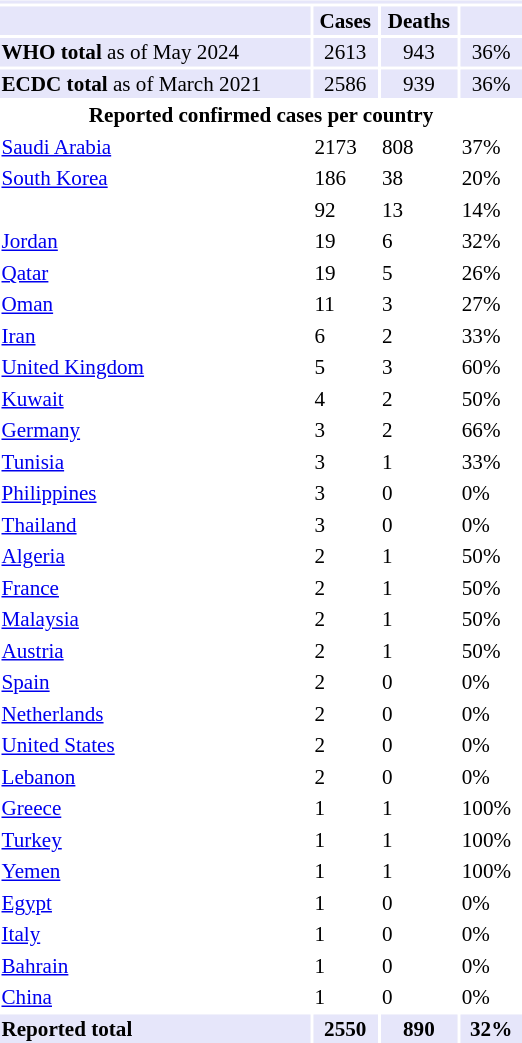<table class="toccolours" style="font-size:88%;float: right; margin: 0.5em 0 0.5em 1em; width:25em">
<tr>
<td colspan="4" style="background:lavender"></td>
</tr>
<tr style="background:lavender">
<th></th>
<th>Cases</th>
<th>Deaths</th>
<th></th>
</tr>
<tr>
<td style="background:lavender;" align="left"><strong>WHO total</strong> as of May 2024</td>
<td style="background:lavender;text-align:center">2613</td>
<td style="background:lavender;text-align:center">943</td>
<td style="background:lavender;text-align:center">36%</td>
</tr>
<tr>
<td style="background:lavender;" align="left"><strong>ECDC total</strong> as of March 2021</td>
<td style="background:lavender;text-align:center">2586</td>
<td style="background:lavender;text-align:center">939</td>
<td style="background:lavender;text-align:center">36%</td>
</tr>
<tr>
<th colspan="4">Reported confirmed cases per country</th>
</tr>
<tr>
<td align="left"><a href='#'>Saudi Arabia</a></td>
<td>2173</td>
<td>808</td>
<td>37%</td>
</tr>
<tr>
<td align="left"><a href='#'>South Korea</a></td>
<td>186</td>
<td>38</td>
<td>20%</td>
</tr>
<tr>
<td align="left"></td>
<td>92</td>
<td>13</td>
<td>14%</td>
</tr>
<tr>
<td align="left"><a href='#'>Jordan</a></td>
<td>19</td>
<td>6</td>
<td>32%</td>
</tr>
<tr>
<td align="left"><a href='#'>Qatar</a></td>
<td>19</td>
<td>5</td>
<td>26%</td>
</tr>
<tr>
<td align="left"><a href='#'>Oman</a></td>
<td>11</td>
<td>3</td>
<td>27%</td>
</tr>
<tr>
<td align="left"><a href='#'>Iran</a></td>
<td>6</td>
<td>2</td>
<td>33%</td>
</tr>
<tr>
<td align="left"><a href='#'>United Kingdom</a></td>
<td>5</td>
<td>3</td>
<td>60%</td>
</tr>
<tr>
<td align="left"><a href='#'>Kuwait</a></td>
<td>4</td>
<td>2</td>
<td>50%</td>
</tr>
<tr>
<td align="left"><a href='#'>Germany</a></td>
<td>3</td>
<td>2</td>
<td>66%</td>
</tr>
<tr>
<td align="left"><a href='#'>Tunisia</a></td>
<td>3</td>
<td>1</td>
<td>33%</td>
</tr>
<tr>
<td align="left"><a href='#'>Philippines</a></td>
<td>3</td>
<td>0</td>
<td>0%</td>
</tr>
<tr>
<td align="left"><a href='#'>Thailand</a></td>
<td>3</td>
<td>0</td>
<td>0%</td>
</tr>
<tr>
<td align="left"><a href='#'>Algeria</a></td>
<td>2</td>
<td>1</td>
<td>50%</td>
</tr>
<tr>
<td align="left"><a href='#'>France</a></td>
<td>2</td>
<td>1</td>
<td>50%</td>
</tr>
<tr>
<td align="left"><a href='#'>Malaysia</a></td>
<td>2</td>
<td>1</td>
<td>50%</td>
</tr>
<tr>
<td align="left"><a href='#'>Austria</a></td>
<td>2</td>
<td>1</td>
<td>50%</td>
</tr>
<tr>
<td align="left"><a href='#'>Spain</a></td>
<td>2</td>
<td>0</td>
<td>0%</td>
</tr>
<tr>
<td align="left"><a href='#'>Netherlands</a></td>
<td>2</td>
<td>0</td>
<td>0%</td>
</tr>
<tr>
<td align="left"><a href='#'>United States</a></td>
<td>2</td>
<td>0</td>
<td>0%</td>
</tr>
<tr>
<td align="left"><a href='#'>Lebanon</a></td>
<td>2</td>
<td>0</td>
<td>0%</td>
</tr>
<tr>
<td align="left"><a href='#'>Greece</a></td>
<td>1</td>
<td>1</td>
<td>100%</td>
</tr>
<tr>
<td align="left"><a href='#'>Turkey</a></td>
<td>1</td>
<td>1</td>
<td>100%</td>
</tr>
<tr>
<td align="left"><a href='#'>Yemen</a></td>
<td>1</td>
<td>1</td>
<td>100%</td>
</tr>
<tr>
<td align="left"><a href='#'>Egypt</a></td>
<td>1</td>
<td>0</td>
<td>0%</td>
</tr>
<tr>
<td align="left"><a href='#'>Italy</a></td>
<td>1</td>
<td>0</td>
<td>0%</td>
</tr>
<tr>
<td align="left"><a href='#'>Bahrain</a></td>
<td>1</td>
<td>0</td>
<td>0%</td>
</tr>
<tr>
<td align="left"><a href='#'>China</a></td>
<td>1</td>
<td>0</td>
<td>0%</td>
</tr>
<tr>
<td style="background:lavender;" align="left"><strong>Reported total</strong></td>
<td style="background:lavender;text-align:center"><strong>2550</strong></td>
<td style="background:lavender;text-align:center"><strong>890</strong></td>
<td style="background:lavender;text-align:center"><strong>32%</strong></td>
</tr>
<tr>
</tr>
</table>
